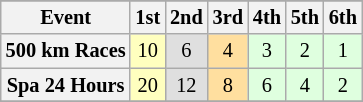<table class="wikitable" style="font-size: 85%; text-align:center;">
<tr>
</tr>
<tr>
<th>Event</th>
<th>1st</th>
<th>2nd</th>
<th>3rd</th>
<th>4th</th>
<th>5th</th>
<th>6th</th>
</tr>
<tr>
<th>500 km Races</th>
<td style="background:#FFFFBF;">10</td>
<td style="background:#DFDFDF;">6</td>
<td style="background:#FFDF9F;">4</td>
<td style="background:#DFFFDF;">3</td>
<td style="background:#DFFFDF;">2</td>
<td style="background:#DFFFDF;">1</td>
</tr>
<tr>
<th>Spa 24 Hours</th>
<td style="background:#FFFFBF;">20</td>
<td style="background:#DFDFDF;">12</td>
<td style="background:#FFDF9F;">8</td>
<td style="background:#DFFFDF;">6</td>
<td style="background:#DFFFDF;">4</td>
<td style="background:#DFFFDF;">2</td>
</tr>
<tr>
</tr>
</table>
